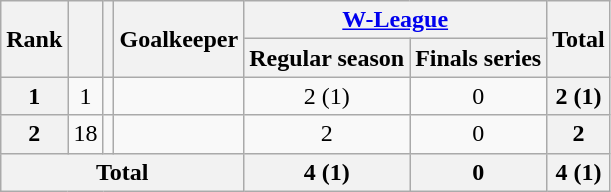<table class="wikitable" style="text-align:center">
<tr>
<th rowspan="2">Rank</th>
<th rowspan="2"></th>
<th rowspan="2"></th>
<th rowspan="2">Goalkeeper</th>
<th colspan="2"><a href='#'>W-League</a></th>
<th rowspan="2">Total</th>
</tr>
<tr>
<th>Regular season</th>
<th>Finals series</th>
</tr>
<tr>
<th>1</th>
<td>1</td>
<td></td>
<td align="left"></td>
<td>2 (1)</td>
<td>0</td>
<th>2 (1)</th>
</tr>
<tr>
<th>2</th>
<td>18</td>
<td></td>
<td align="left"></td>
<td>2</td>
<td>0</td>
<th>2</th>
</tr>
<tr>
<th colspan="4">Total</th>
<th>4 (1)</th>
<th>0</th>
<th>4 (1)</th>
</tr>
</table>
